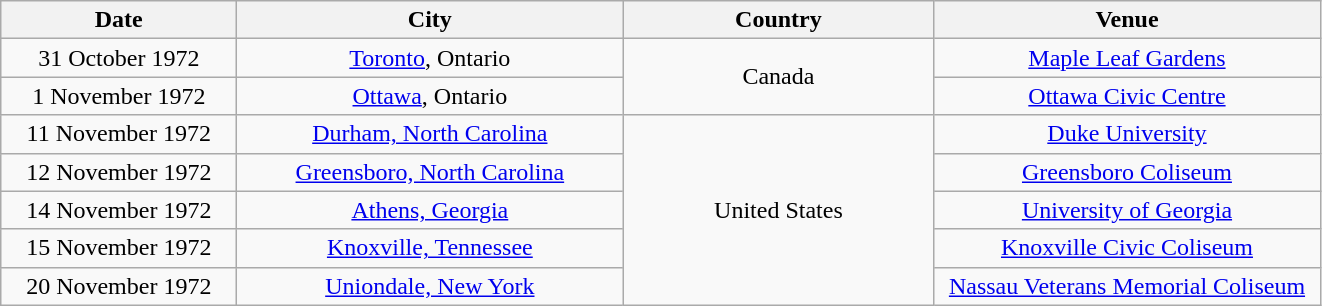<table class="wikitable" style="text-align:center;">
<tr>
<th width="150">Date</th>
<th width="250">City</th>
<th width="200">Country</th>
<th width="250">Venue</th>
</tr>
<tr>
<td>31 October 1972</td>
<td><a href='#'>Toronto</a>, Ontario</td>
<td rowspan=2>Canada</td>
<td><a href='#'>Maple Leaf Gardens</a></td>
</tr>
<tr>
<td>1 November 1972</td>
<td><a href='#'>Ottawa</a>, Ontario</td>
<td><a href='#'>Ottawa Civic Centre</a></td>
</tr>
<tr>
<td>11 November 1972</td>
<td><a href='#'>Durham, North Carolina</a></td>
<td rowspan=5>United States</td>
<td><a href='#'>Duke University</a></td>
</tr>
<tr>
<td>12 November 1972</td>
<td><a href='#'>Greensboro, North Carolina</a></td>
<td><a href='#'>Greensboro Coliseum</a></td>
</tr>
<tr>
<td>14 November 1972</td>
<td><a href='#'>Athens, Georgia</a> </td>
<td><a href='#'>University of Georgia</a></td>
</tr>
<tr>
<td>15 November 1972</td>
<td><a href='#'>Knoxville, Tennessee</a> </td>
<td><a href='#'>Knoxville Civic Coliseum</a></td>
</tr>
<tr>
<td>20 November 1972</td>
<td><a href='#'>Uniondale, New York</a></td>
<td><a href='#'>Nassau Veterans Memorial Coliseum</a></td>
</tr>
</table>
